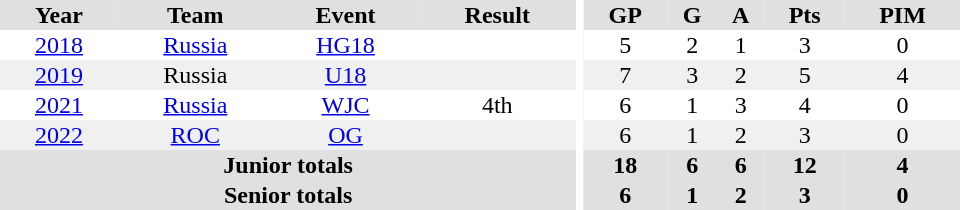<table border="0" cellpadding="1" cellspacing="0" ID="Table3" style="text-align:center; width:40em">
<tr ALIGN="center" bgcolor="#e0e0e0">
<th>Year</th>
<th>Team</th>
<th>Event</th>
<th>Result</th>
<th rowspan="100" bgcolor="#ffffff"></th>
<th>GP</th>
<th>G</th>
<th>A</th>
<th>Pts</th>
<th>PIM</th>
</tr>
<tr>
<td><a href='#'>2018</a></td>
<td><a href='#'>Russia</a></td>
<td><a href='#'>HG18</a></td>
<td></td>
<td>5</td>
<td>2</td>
<td>1</td>
<td>3</td>
<td>0</td>
</tr>
<tr bgcolor="#f0f0f0">
<td><a href='#'>2019</a></td>
<td>Russia</td>
<td><a href='#'>U18</a></td>
<td></td>
<td>7</td>
<td>3</td>
<td>2</td>
<td>5</td>
<td>4</td>
</tr>
<tr>
<td><a href='#'>2021</a></td>
<td><a href='#'>Russia</a></td>
<td><a href='#'>WJC</a></td>
<td>4th</td>
<td>6</td>
<td>1</td>
<td>3</td>
<td>4</td>
<td>0</td>
</tr>
<tr bgcolor="#f0f0f0">
<td><a href='#'>2022</a></td>
<td><a href='#'>ROC</a></td>
<td><a href='#'>OG</a></td>
<td></td>
<td>6</td>
<td>1</td>
<td>2</td>
<td>3</td>
<td>0</td>
</tr>
<tr bgcolor="#e0e0e0">
<th colspan="4">Junior totals</th>
<th>18</th>
<th>6</th>
<th>6</th>
<th>12</th>
<th>4</th>
</tr>
<tr bgcolor="#e0e0e0">
<th colspan="4">Senior totals</th>
<th>6</th>
<th>1</th>
<th>2</th>
<th>3</th>
<th>0</th>
</tr>
</table>
